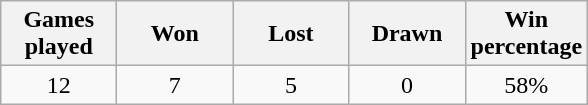<table class="wikitable" style="text-align:center">
<tr>
<th width="70">Games played</th>
<th width="70">Won</th>
<th width="70">Lost</th>
<th width="70">Drawn</th>
<th width="70">Win percentage</th>
</tr>
<tr>
<td>12</td>
<td>7</td>
<td>5</td>
<td>0</td>
<td>58%</td>
</tr>
</table>
